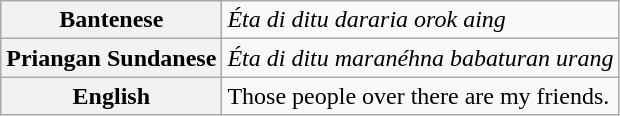<table class="wikitable">
<tr style="vertical-align: top;">
<th scope="row">Bantenese</th>
<td><em>Éta di ditu dararia orok aing</em></td>
</tr>
<tr style="vertical-align: top;">
<th scope="row">Priangan Sundanese</th>
<td><em>Éta di ditu maranéhna babaturan urang</em></td>
</tr>
<tr style="vertical-align: top;">
<th scope="row">English</th>
<td>Those people over there are my friends.</td>
</tr>
</table>
